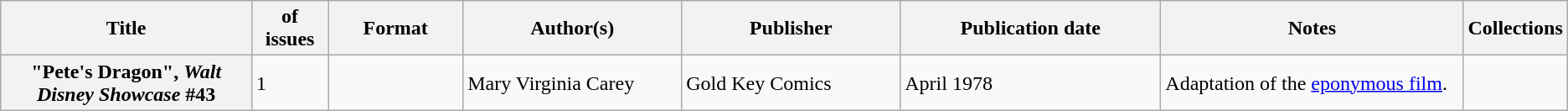<table class="wikitable">
<tr>
<th>Title</th>
<th style="width:40pt"> of issues</th>
<th style="width:75pt">Format</th>
<th style="width:125pt">Author(s)</th>
<th style="width:125pt">Publisher</th>
<th style="width:150pt">Publication date</th>
<th style="width:175pt">Notes</th>
<th>Collections</th>
</tr>
<tr>
<th>"Pete's Dragon", <em>Walt Disney Showcase</em> #43</th>
<td>1</td>
<td></td>
<td>Mary Virginia Carey</td>
<td>Gold Key Comics</td>
<td>April 1978</td>
<td>Adaptation of the <a href='#'>eponymous film</a>.</td>
<td></td>
</tr>
</table>
